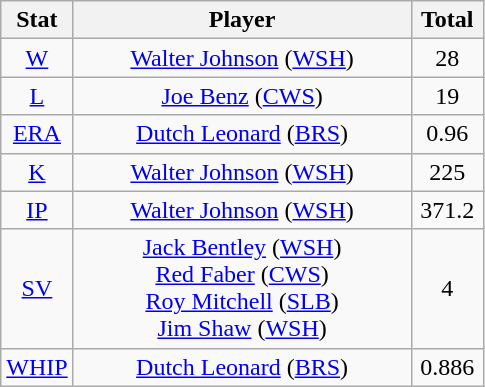<table class="wikitable" style="text-align:center;">
<tr>
<th style="width:15%;">Stat</th>
<th>Player</th>
<th style="width:15%;">Total</th>
</tr>
<tr>
<td><a href='#'>W</a></td>
<td><a href='#'>Walter Johnson</a> (<a href='#'>WSH</a>)</td>
<td>28</td>
</tr>
<tr>
<td><a href='#'>L</a></td>
<td><a href='#'>Joe Benz</a> (<a href='#'>CWS</a>)</td>
<td>19</td>
</tr>
<tr>
<td><a href='#'>ERA</a></td>
<td><a href='#'>Dutch Leonard</a> (<a href='#'>BRS</a>)</td>
<td>0.96</td>
</tr>
<tr>
<td><a href='#'>K</a></td>
<td><a href='#'>Walter Johnson</a> (<a href='#'>WSH</a>)</td>
<td>225</td>
</tr>
<tr>
<td><a href='#'>IP</a></td>
<td><a href='#'>Walter Johnson</a> (<a href='#'>WSH</a>)</td>
<td>371.2</td>
</tr>
<tr>
<td><a href='#'>SV</a></td>
<td><a href='#'>Jack Bentley</a> (<a href='#'>WSH</a>)<br><a href='#'>Red Faber</a> (<a href='#'>CWS</a>)<br><a href='#'>Roy Mitchell</a> (<a href='#'>SLB</a>)<br><a href='#'>Jim Shaw</a> (<a href='#'>WSH</a>)</td>
<td>4</td>
</tr>
<tr>
<td><a href='#'>WHIP</a></td>
<td><a href='#'>Dutch Leonard</a> (<a href='#'>BRS</a>)</td>
<td>0.886</td>
</tr>
</table>
